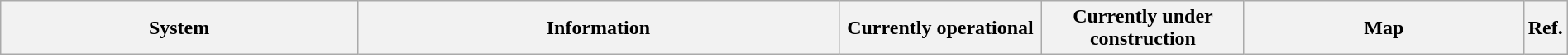<table class="wikitable" style="width:100%">
<tr>
<th style="width:23%">System</th>
<th style="width:31%" colspan=2>Information</th>
<th style="width:13%">Currently operational</th>
<th style="width:13%">Currently under construction</th>
<th style="width:18%">Map</th>
<th style="width:2%">Ref.<br></th>
</tr>
</table>
